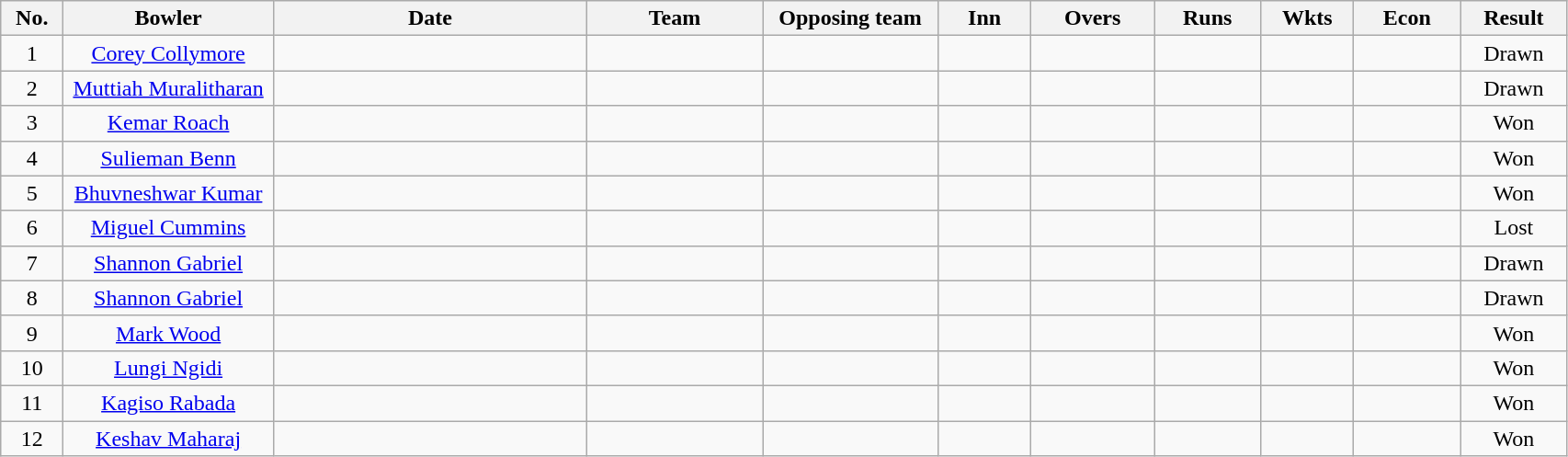<table class="wikitable sortable" style="font-size: 100%">
<tr align=center>
<th scope="col" width="38">No.</th>
<th scope="col" width="145">Bowler</th>
<th scope="col" width="220">Date</th>
<th scope="col" width="120">Team</th>
<th scope="col" width="120">Opposing team</th>
<th scope="col" width="60">Inn</th>
<th scope="col" width="82">Overs</th>
<th scope="col" width="70">Runs</th>
<th scope="col" width="60">Wkts</th>
<th scope="col" width="70">Econ</th>
<th scope="col" width="70">Result</th>
</tr>
<tr align="center">
<td scope="row">1</td>
<td><a href='#'>Corey Collymore</a></td>
<td></td>
<td></td>
<td></td>
<td></td>
<td></td>
<td></td>
<td></td>
<td></td>
<td>Drawn</td>
</tr>
<tr align="center">
<td scope="row">2</td>
<td><a href='#'>Muttiah Muralitharan</a></td>
<td></td>
<td></td>
<td></td>
<td></td>
<td></td>
<td></td>
<td></td>
<td></td>
<td>Drawn</td>
</tr>
<tr align="center">
<td scope="row">3</td>
<td><a href='#'>Kemar Roach</a></td>
<td></td>
<td></td>
<td></td>
<td></td>
<td></td>
<td></td>
<td></td>
<td></td>
<td>Won</td>
</tr>
<tr align="center">
<td scope="row">4</td>
<td><a href='#'>Sulieman Benn</a></td>
<td></td>
<td></td>
<td></td>
<td></td>
<td></td>
<td></td>
<td></td>
<td></td>
<td>Won</td>
</tr>
<tr align="center">
<td scope="row">5</td>
<td><a href='#'>Bhuvneshwar Kumar</a></td>
<td></td>
<td></td>
<td></td>
<td></td>
<td></td>
<td></td>
<td></td>
<td></td>
<td>Won</td>
</tr>
<tr align="center">
<td scope="row">6</td>
<td><a href='#'>Miguel Cummins</a></td>
<td></td>
<td></td>
<td></td>
<td></td>
<td></td>
<td></td>
<td></td>
<td></td>
<td>Lost</td>
</tr>
<tr align="center">
<td scope="row">7</td>
<td><a href='#'>Shannon Gabriel</a></td>
<td></td>
<td></td>
<td></td>
<td></td>
<td></td>
<td></td>
<td></td>
<td></td>
<td>Drawn</td>
</tr>
<tr align="center">
<td scope="row">8</td>
<td><a href='#'>Shannon Gabriel</a></td>
<td></td>
<td></td>
<td></td>
<td></td>
<td></td>
<td></td>
<td></td>
<td></td>
<td>Drawn</td>
</tr>
<tr align="center">
<td scope="row">9</td>
<td><a href='#'>Mark Wood</a></td>
<td></td>
<td></td>
<td></td>
<td></td>
<td></td>
<td></td>
<td></td>
<td></td>
<td>Won</td>
</tr>
<tr align="center">
<td scope="row">10</td>
<td><a href='#'>Lungi Ngidi</a></td>
<td></td>
<td></td>
<td></td>
<td></td>
<td></td>
<td></td>
<td></td>
<td></td>
<td>Won</td>
</tr>
<tr align="center">
<td scope="row">11</td>
<td><a href='#'>Kagiso Rabada</a></td>
<td></td>
<td></td>
<td></td>
<td></td>
<td></td>
<td></td>
<td></td>
<td></td>
<td>Won</td>
</tr>
<tr align="center">
<td scope="row">12</td>
<td><a href='#'>Keshav Maharaj</a></td>
<td></td>
<td></td>
<td></td>
<td></td>
<td></td>
<td></td>
<td></td>
<td></td>
<td>Won</td>
</tr>
</table>
